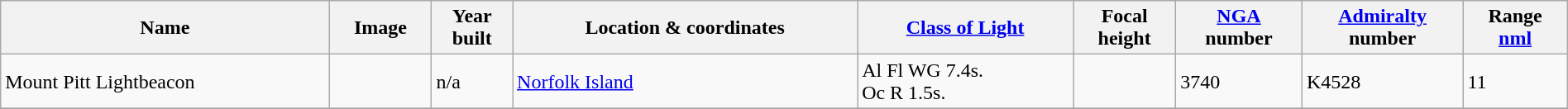<table class="wikitable sortable" style="width:100%">
<tr>
<th>Name</th>
<th>Image</th>
<th>Year<br>built</th>
<th>Location & coordinates</th>
<th><a href='#'>Class of Light</a></th>
<th>Focal<br>height</th>
<th><a href='#'>NGA</a><br>number</th>
<th><a href='#'>Admiralty</a><br>number</th>
<th>Range<br><a href='#'>nml</a></th>
</tr>
<tr>
<td>Mount Pitt Lightbeacon</td>
<td></td>
<td>n/a</td>
<td><a href='#'>Norfolk Island</a><br> </td>
<td>Al Fl WG 7.4s.<br>Oc R 1.5s.</td>
<td></td>
<td>3740</td>
<td>K4528</td>
<td>11</td>
</tr>
<tr>
</tr>
</table>
